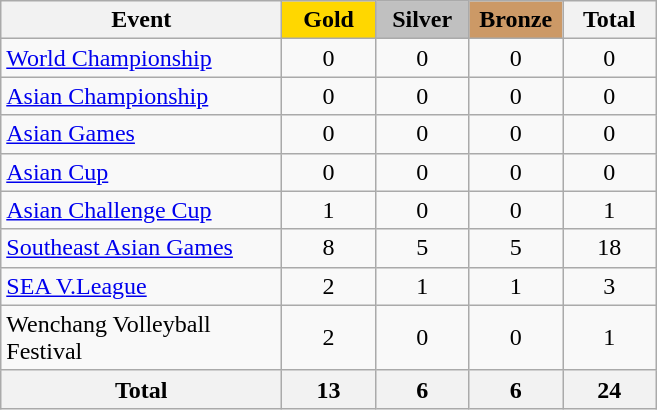<table class="wikitable sortable" style="text-align:center;">
<tr>
<th width=180>Event</th>
<th scope="col" style="background:gold; width:55px;">Gold</th>
<th scope="col" style="background:silver; width:55px;">Silver</th>
<th scope="col" style="background:#cc9966; width:55px;">Bronze</th>
<th width=55>Total</th>
</tr>
<tr>
<td align=left><a href='#'>World Championship</a></td>
<td>0</td>
<td>0</td>
<td>0</td>
<td>0</td>
</tr>
<tr>
<td align=left><a href='#'>Asian Championship</a></td>
<td>0</td>
<td>0</td>
<td>0</td>
<td>0</td>
</tr>
<tr>
<td align=left><a href='#'>Asian Games</a></td>
<td>0</td>
<td>0</td>
<td>0</td>
<td>0</td>
</tr>
<tr>
<td align=left><a href='#'>Asian Cup</a></td>
<td>0</td>
<td>0</td>
<td>0</td>
<td>0</td>
</tr>
<tr>
<td align=left><a href='#'>Asian Challenge Cup</a></td>
<td>1</td>
<td>0</td>
<td>0</td>
<td>1</td>
</tr>
<tr>
<td align=left><a href='#'>Southeast Asian Games </a></td>
<td>8</td>
<td>5</td>
<td>5</td>
<td>18</td>
</tr>
<tr>
<td align=left><a href='#'>SEA V.League</a></td>
<td>2</td>
<td>1</td>
<td>1</td>
<td>3</td>
</tr>
<tr>
<td align=left>Wenchang Volleyball Festival</td>
<td>2</td>
<td>0</td>
<td>0</td>
<td>1</td>
</tr>
<tr>
<th>Total</th>
<th>13</th>
<th>6</th>
<th>6</th>
<th>24</th>
</tr>
</table>
